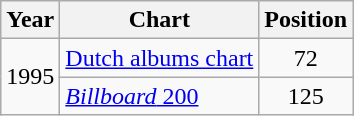<table class="wikitable">
<tr>
<th>Year</th>
<th>Chart</th>
<th>Position</th>
</tr>
<tr>
<td rowspan="2">1995</td>
<td><a href='#'>Dutch albums chart</a></td>
<td align="center">72</td>
</tr>
<tr>
<td><a href='#'><em>Billboard</em> 200</a></td>
<td align="center">125</td>
</tr>
</table>
